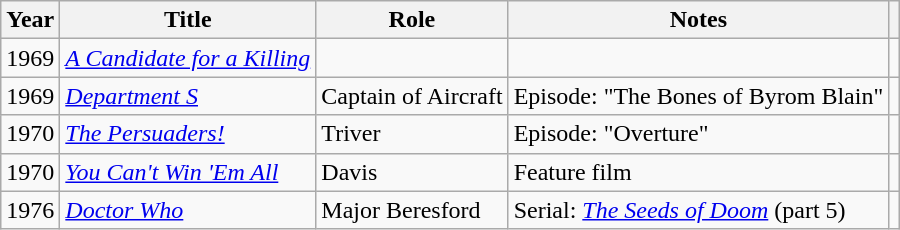<table class="wikitable">
<tr>
<th>Year</th>
<th>Title</th>
<th>Role</th>
<th>Notes</th>
<th></th>
</tr>
<tr>
<td>1969</td>
<td><em><a href='#'>A Candidate for a Killing</a></em></td>
<td></td>
<td></td>
<td></td>
</tr>
<tr>
<td>1969</td>
<td><em><a href='#'>Department S</a></em></td>
<td>Captain of Aircraft</td>
<td>Episode: "The Bones of Byrom Blain"</td>
<td></td>
</tr>
<tr>
<td>1970</td>
<td><em><a href='#'>The Persuaders!</a></em></td>
<td>Triver</td>
<td>Episode: "Overture"</td>
<td></td>
</tr>
<tr>
<td>1970</td>
<td><em><a href='#'>You Can't Win 'Em All</a></em></td>
<td>Davis</td>
<td>Feature film</td>
<td></td>
</tr>
<tr>
<td>1976</td>
<td><em><a href='#'>Doctor Who</a></em></td>
<td>Major Beresford</td>
<td>Serial: <em><a href='#'>The Seeds of Doom</a></em> (part 5)</td>
<td></td>
</tr>
</table>
